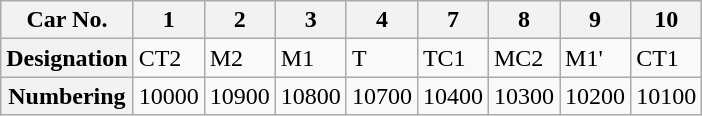<table class="wikitable">
<tr>
<th>Car No.</th>
<th>1</th>
<th>2</th>
<th>3</th>
<th>4</th>
<th>7</th>
<th>8</th>
<th>9</th>
<th>10</th>
</tr>
<tr>
<th>Designation</th>
<td>CT2</td>
<td>M2</td>
<td>M1</td>
<td>T</td>
<td>TC1</td>
<td>MC2</td>
<td>M1'</td>
<td>CT1</td>
</tr>
<tr>
<th>Numbering</th>
<td>10000</td>
<td>10900</td>
<td>10800</td>
<td>10700</td>
<td>10400</td>
<td>10300</td>
<td>10200</td>
<td>10100</td>
</tr>
</table>
